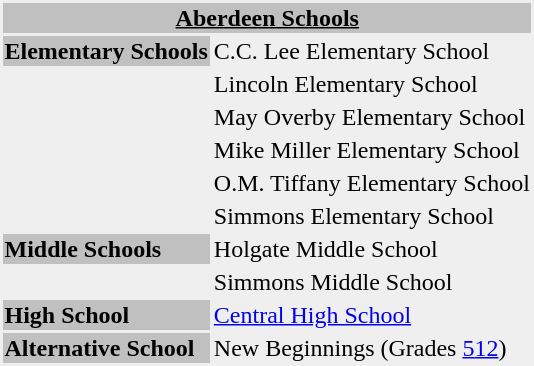<table class="toccolours" style="background-color:#efefef;">
<tr style="font-weight:bold; text-align:center; background-color:#c0c0c0;">
<th colspan="2" style="text-decoration:underline;">Aberdeen Schools</th>
</tr>
<tr style="font-weight:bold; text-align:right; background-color:#c0c0c0;">
<td>Elementary Schools</td>
<td style="background-color:#efefef; font-weight:normal; text-align:left;">C.C. Lee Elementary School</td>
</tr>
<tr>
<td></td>
<td>Lincoln Elementary School</td>
</tr>
<tr>
<td></td>
<td>May Overby Elementary School</td>
</tr>
<tr>
<td></td>
<td>Mike Miller Elementary School</td>
</tr>
<tr>
<td></td>
<td>O.M. Tiffany Elementary School</td>
</tr>
<tr>
<td></td>
<td>Simmons Elementary School</td>
</tr>
<tr style="font-weight:bold; background-color:#c0c0c0;">
<td>Middle Schools</td>
<td style="background-color:#efefef; font-weight:normal;">Holgate Middle School</td>
</tr>
<tr>
<td></td>
<td>Simmons Middle School</td>
</tr>
<tr style="font-weight:bold; background-color:#c0c0c0;">
<td>High School</td>
<td style="background-color:#efefef; font-weight:normal;"><a href='#'>Central High School</a></td>
</tr>
<tr style="font-weight:bold; background-color:#c0c0c0;">
<td>Alternative School</td>
<td style="background-color:#efefef; font-weight:normal;">New Beginnings (Grades <a href='#'>5</a><a href='#'>12</a>)</td>
</tr>
</table>
